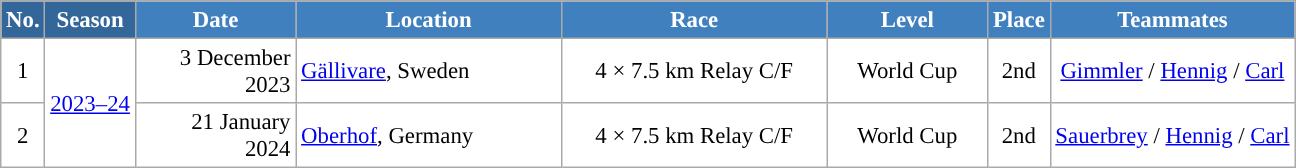<table class="wikitable sortable" style="font-size:95%; text-align:center; border:grey solid 1px; border-collapse:collapse; background:#ffffff;">
<tr style="background:#efefef;">
<th style="background-color:#369; color:white;">No.</th>
<th style="background-color:#369; color:white;">Season</th>
<th style="background-color:#4180be; color:white; width:100px;">Date</th>
<th style="background-color:#4180be; color:white; width:170px;">Location</th>
<th style="background-color:#4180be; color:white; width:170px;">Race</th>
<th style="background-color:#4180be; color:white; width:100px;">Level</th>
<th style="background-color:#4180be; color:white;">Place</th>
<th style="background-color:#4180be; color:white;">Teammates</th>
</tr>
<tr>
<td align=center>1</td>
<td rowspan=2 align=center><a href='#'>2023–24</a></td>
<td align=right>3 December 2023</td>
<td align=left> <a href='#'>Gällivare</a>, Sweden</td>
<td>4  × 7.5 km Relay C/F</td>
<td>World Cup</td>
<td>2nd</td>
<td><a href='#'>Gimmler</a> / <a href='#'>Hennig</a> / <a href='#'>Carl</a></td>
</tr>
<tr>
<td align=center>2</td>
<td align=right>21 January 2024</td>
<td align=left> <a href='#'>Oberhof</a>, Germany</td>
<td>4  × 7.5 km Relay C/F</td>
<td>World Cup</td>
<td>2nd</td>
<td><a href='#'>Sauerbrey</a> / <a href='#'>Hennig</a> / <a href='#'>Carl</a></td>
</tr>
</table>
